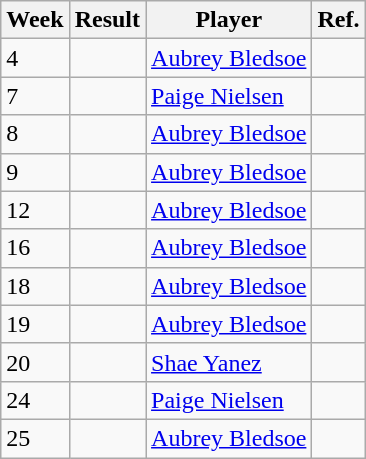<table class=wikitable>
<tr>
<th>Week</th>
<th>Result</th>
<th>Player</th>
<th>Ref.</th>
</tr>
<tr>
<td>4</td>
<td></td>
<td> <a href='#'>Aubrey Bledsoe</a></td>
<td></td>
</tr>
<tr>
<td>7</td>
<td></td>
<td> <a href='#'>Paige Nielsen</a></td>
<td></td>
</tr>
<tr>
<td>8</td>
<td></td>
<td> <a href='#'>Aubrey Bledsoe</a></td>
<td></td>
</tr>
<tr>
<td>9</td>
<td></td>
<td> <a href='#'>Aubrey Bledsoe</a></td>
<td></td>
</tr>
<tr>
<td>12</td>
<td></td>
<td> <a href='#'>Aubrey Bledsoe</a></td>
<td></td>
</tr>
<tr>
<td>16</td>
<td></td>
<td> <a href='#'>Aubrey Bledsoe</a></td>
<td></td>
</tr>
<tr>
<td>18</td>
<td></td>
<td> <a href='#'>Aubrey Bledsoe</a></td>
<td></td>
</tr>
<tr>
<td>19</td>
<td></td>
<td> <a href='#'>Aubrey Bledsoe</a></td>
<td></td>
</tr>
<tr>
<td>20</td>
<td></td>
<td> <a href='#'>Shae Yanez</a></td>
<td></td>
</tr>
<tr>
<td>24</td>
<td></td>
<td> <a href='#'>Paige Nielsen</a></td>
<td></td>
</tr>
<tr>
<td>25</td>
<td></td>
<td> <a href='#'>Aubrey Bledsoe</a></td>
<td></td>
</tr>
</table>
